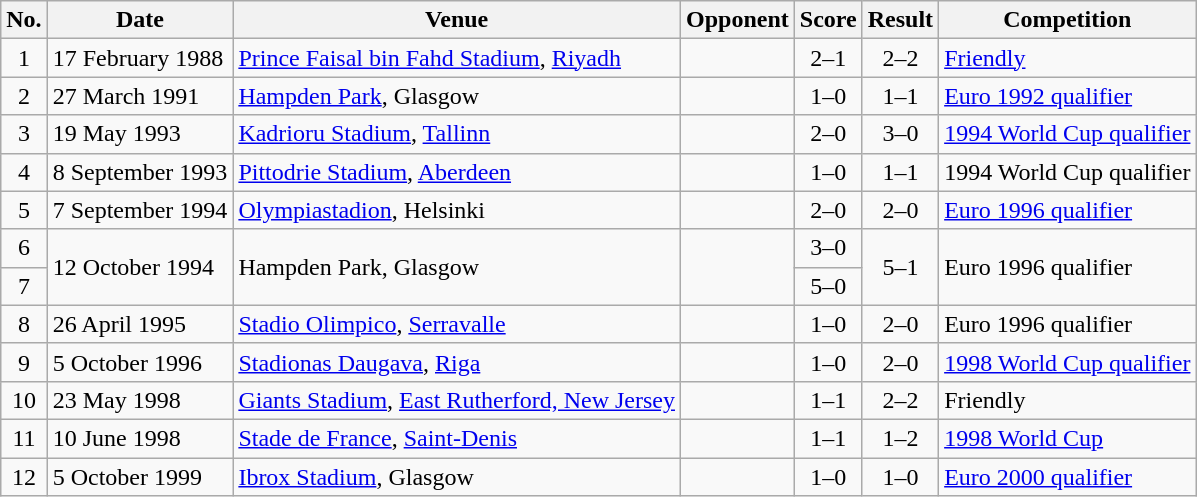<table class="wikitable sortable">
<tr>
<th scope="col">No.</th>
<th scope="col">Date</th>
<th scope="col">Venue</th>
<th scope="col">Opponent</th>
<th scope="col">Score</th>
<th scope="col">Result</th>
<th scope="col">Competition</th>
</tr>
<tr>
<td align="center">1</td>
<td>17 February 1988</td>
<td><a href='#'>Prince Faisal bin Fahd Stadium</a>, <a href='#'>Riyadh</a></td>
<td></td>
<td align="center">2–1</td>
<td align="center">2–2</td>
<td><a href='#'>Friendly</a></td>
</tr>
<tr>
<td align="center">2</td>
<td>27 March 1991</td>
<td><a href='#'>Hampden Park</a>, Glasgow</td>
<td></td>
<td align="center">1–0</td>
<td align="center">1–1</td>
<td><a href='#'>Euro 1992 qualifier</a></td>
</tr>
<tr>
<td align="center">3</td>
<td>19 May 1993</td>
<td><a href='#'>Kadrioru Stadium</a>, <a href='#'>Tallinn</a></td>
<td></td>
<td align="center">2–0</td>
<td align="center">3–0</td>
<td><a href='#'>1994 World Cup qualifier</a></td>
</tr>
<tr>
<td align="center">4</td>
<td>8 September 1993</td>
<td><a href='#'>Pittodrie Stadium</a>, <a href='#'>Aberdeen</a></td>
<td></td>
<td align="center">1–0</td>
<td align="center">1–1</td>
<td>1994 World Cup qualifier</td>
</tr>
<tr>
<td align="center">5</td>
<td>7 September 1994</td>
<td><a href='#'>Olympiastadion</a>, Helsinki</td>
<td></td>
<td align="center">2–0</td>
<td align="center">2–0</td>
<td><a href='#'>Euro 1996 qualifier</a></td>
</tr>
<tr>
<td align="center">6</td>
<td rowspan=2>12 October 1994</td>
<td rowspan=2>Hampden Park, Glasgow</td>
<td rowspan=2></td>
<td align="center">3–0</td>
<td rowspan=2 align="center">5–1</td>
<td rowspan=2>Euro 1996 qualifier</td>
</tr>
<tr>
<td align="center">7</td>
<td align="center">5–0</td>
</tr>
<tr>
<td align="center">8</td>
<td>26 April 1995</td>
<td><a href='#'>Stadio Olimpico</a>, <a href='#'>Serravalle</a></td>
<td></td>
<td align="center">1–0</td>
<td align="center">2–0</td>
<td>Euro 1996 qualifier</td>
</tr>
<tr>
<td align="center">9</td>
<td>5 October 1996</td>
<td><a href='#'>Stadionas Daugava</a>, <a href='#'>Riga</a></td>
<td></td>
<td align="center">1–0</td>
<td align="center">2–0</td>
<td><a href='#'>1998 World Cup qualifier</a></td>
</tr>
<tr>
<td align="center">10</td>
<td>23 May 1998</td>
<td><a href='#'>Giants Stadium</a>, <a href='#'>East Rutherford, New Jersey</a></td>
<td></td>
<td align="center">1–1</td>
<td align="center">2–2</td>
<td>Friendly</td>
</tr>
<tr>
<td align="center">11</td>
<td>10 June 1998</td>
<td><a href='#'>Stade de France</a>, <a href='#'>Saint-Denis</a></td>
<td></td>
<td align="center">1–1</td>
<td align="center">1–2</td>
<td><a href='#'>1998 World Cup</a></td>
</tr>
<tr>
<td align="center">12</td>
<td>5 October 1999</td>
<td><a href='#'>Ibrox Stadium</a>, Glasgow</td>
<td></td>
<td align="center">1–0</td>
<td align="center">1–0</td>
<td><a href='#'>Euro 2000 qualifier</a></td>
</tr>
</table>
